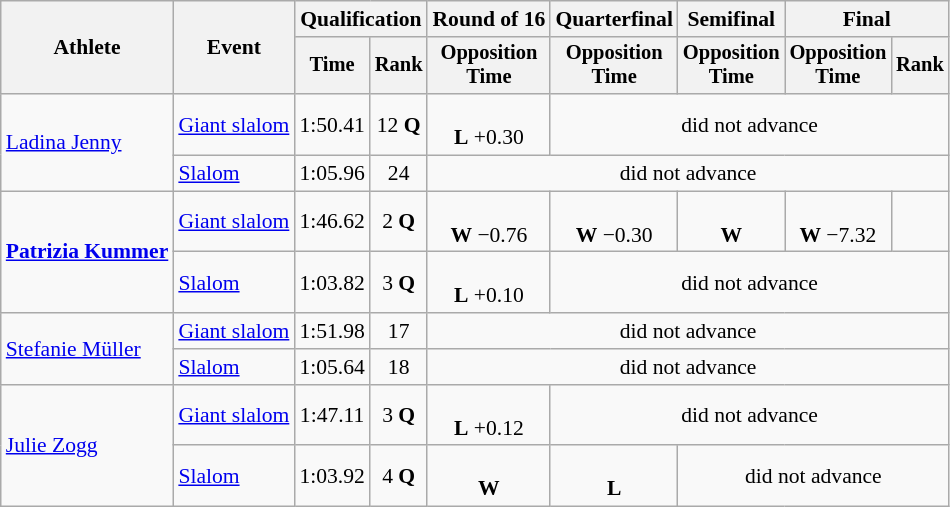<table class="wikitable" style="font-size:90%">
<tr>
<th rowspan="2">Athlete</th>
<th rowspan="2">Event</th>
<th colspan="2">Qualification</th>
<th>Round of 16</th>
<th>Quarterfinal</th>
<th>Semifinal</th>
<th colspan=2>Final</th>
</tr>
<tr style="font-size:95%">
<th>Time</th>
<th>Rank</th>
<th>Opposition<br>Time</th>
<th>Opposition<br>Time</th>
<th>Opposition<br>Time</th>
<th>Opposition<br>Time</th>
<th>Rank</th>
</tr>
<tr align=center>
<td align=left rowspan=2><a href='#'>Ladina Jenny</a></td>
<td align=left><a href='#'>Giant slalom</a></td>
<td>1:50.41</td>
<td>12 <strong>Q</strong></td>
<td><br><strong>L</strong> +0.30</td>
<td colspan=4>did not advance</td>
</tr>
<tr align=center>
<td align=left><a href='#'>Slalom</a></td>
<td>1:05.96</td>
<td>24</td>
<td colspan=5>did not advance</td>
</tr>
<tr align=center>
<td align=left rowspan=2><strong><a href='#'>Patrizia Kummer</a></strong></td>
<td align=left><a href='#'>Giant slalom</a></td>
<td>1:46.62</td>
<td>2 <strong>Q</strong></td>
<td><br><strong>W</strong> −0.76</td>
<td><br><strong>W</strong> −0.30</td>
<td><br><strong>W</strong> </td>
<td><br><strong>W</strong> −7.32</td>
<td></td>
</tr>
<tr align=center>
<td align=left><a href='#'>Slalom</a></td>
<td>1:03.82</td>
<td>3 <strong>Q</strong></td>
<td><br><strong>L</strong> +0.10</td>
<td colspan=4>did not advance</td>
</tr>
<tr align=center>
<td align=left rowspan=2><a href='#'>Stefanie Müller</a></td>
<td align=left><a href='#'>Giant slalom</a></td>
<td>1:51.98</td>
<td>17</td>
<td colspan=5>did not advance</td>
</tr>
<tr align=center>
<td align=left><a href='#'>Slalom</a></td>
<td>1:05.64</td>
<td>18</td>
<td colspan=5>did not advance</td>
</tr>
<tr align=center>
<td align=left rowspan=2><a href='#'>Julie Zogg</a></td>
<td align=left><a href='#'>Giant slalom</a></td>
<td>1:47.11</td>
<td>3 <strong>Q</strong></td>
<td><br><strong>L</strong> +0.12</td>
<td colspan=4>did not advance</td>
</tr>
<tr align=center>
<td align=left><a href='#'>Slalom</a></td>
<td>1:03.92</td>
<td>4 <strong>Q</strong></td>
<td><br><strong>W</strong> </td>
<td><br><strong>L</strong> </td>
<td colspan=3>did not advance</td>
</tr>
</table>
